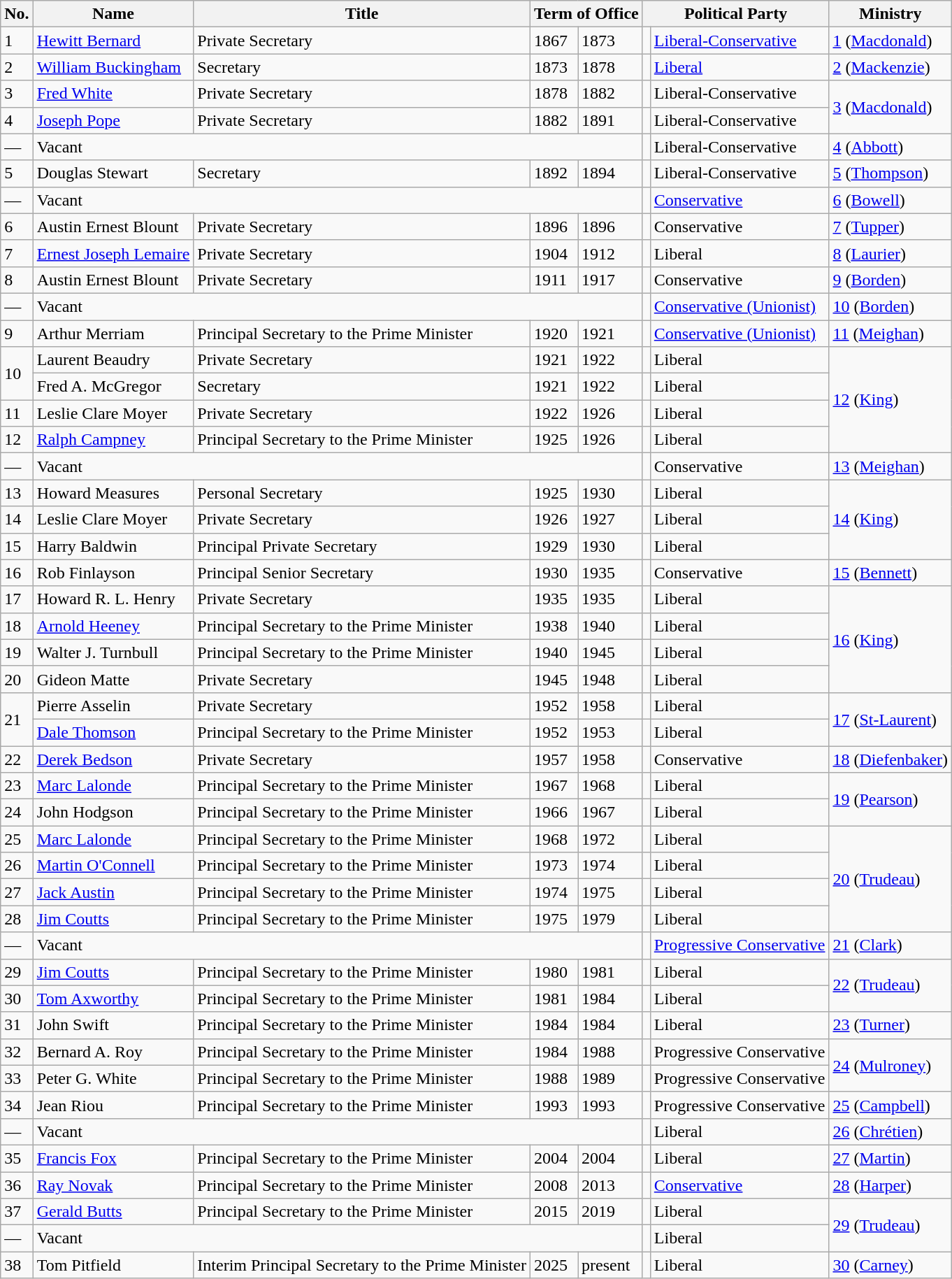<table class="wikitable">
<tr>
<th>No.</th>
<th>Name</th>
<th>Title</th>
<th colspan="2">Term of Office</th>
<th colspan="2">Political Party</th>
<th>Ministry</th>
</tr>
<tr>
<td>1</td>
<td><a href='#'>Hewitt Bernard</a></td>
<td>Private Secretary</td>
<td>1867</td>
<td>1873</td>
<td></td>
<td><a href='#'>Liberal-Conservative</a></td>
<td><a href='#'>1</a> (<a href='#'>Macdonald</a>)</td>
</tr>
<tr>
<td>2</td>
<td><a href='#'>William Buckingham</a></td>
<td>Secretary</td>
<td>1873</td>
<td>1878</td>
<td></td>
<td><a href='#'>Liberal</a></td>
<td><a href='#'>2</a> (<a href='#'>Mackenzie</a>)</td>
</tr>
<tr>
<td>3</td>
<td><a href='#'>Fred White</a></td>
<td>Private Secretary</td>
<td>1878</td>
<td>1882</td>
<td></td>
<td>Liberal-Conservative</td>
<td rowspan="2"><a href='#'>3</a> (<a href='#'>Macdonald</a>)</td>
</tr>
<tr>
<td>4</td>
<td><a href='#'>Joseph Pope</a></td>
<td>Private Secretary</td>
<td>1882</td>
<td>1891</td>
<td></td>
<td>Liberal-Conservative</td>
</tr>
<tr>
<td>—</td>
<td colspan="4">Vacant</td>
<td></td>
<td>Liberal-Conservative</td>
<td><a href='#'>4</a> (<a href='#'>Abbott</a>)</td>
</tr>
<tr>
<td>5</td>
<td>Douglas Stewart</td>
<td>Secretary</td>
<td>1892</td>
<td>1894</td>
<td></td>
<td>Liberal-Conservative</td>
<td><a href='#'>5</a> (<a href='#'>Thompson</a>)</td>
</tr>
<tr>
<td>—</td>
<td colspan="4">Vacant</td>
<td></td>
<td><a href='#'>Conservative</a></td>
<td><a href='#'>6</a> (<a href='#'>Bowell</a>)</td>
</tr>
<tr>
<td>6</td>
<td>Austin Ernest Blount</td>
<td>Private Secretary</td>
<td>1896</td>
<td>1896</td>
<td></td>
<td>Conservative</td>
<td><a href='#'>7</a> (<a href='#'>Tupper</a>)</td>
</tr>
<tr>
<td>7</td>
<td><a href='#'>Ernest Joseph Lemaire</a></td>
<td>Private Secretary</td>
<td>1904</td>
<td>1912</td>
<td></td>
<td>Liberal</td>
<td><a href='#'>8</a> (<a href='#'>Laurier</a>)</td>
</tr>
<tr>
<td>8</td>
<td>Austin Ernest Blount</td>
<td>Private Secretary</td>
<td>1911</td>
<td>1917</td>
<td></td>
<td>Conservative</td>
<td><a href='#'>9</a> (<a href='#'>Borden</a>)</td>
</tr>
<tr>
<td>—</td>
<td colspan="4">Vacant</td>
<td></td>
<td><a href='#'>Conservative (Unionist)</a></td>
<td><a href='#'>10</a> (<a href='#'>Borden</a>)</td>
</tr>
<tr>
<td>9</td>
<td>Arthur Merriam</td>
<td>Principal Secretary to the Prime Minister</td>
<td>1920</td>
<td>1921</td>
<td></td>
<td><a href='#'>Conservative (Unionist)</a></td>
<td><a href='#'>11</a> (<a href='#'>Meighan</a>)</td>
</tr>
<tr>
<td rowspan="2">10</td>
<td>Laurent Beaudry</td>
<td>Private Secretary</td>
<td>1921</td>
<td>1922</td>
<td></td>
<td>Liberal</td>
<td rowspan="4"><a href='#'>12</a> (<a href='#'>King</a>)</td>
</tr>
<tr>
<td>Fred A. McGregor</td>
<td>Secretary</td>
<td>1921</td>
<td>1922</td>
<td></td>
<td>Liberal</td>
</tr>
<tr>
<td>11</td>
<td>Leslie Clare Moyer</td>
<td>Private Secretary</td>
<td>1922</td>
<td>1926</td>
<td></td>
<td>Liberal</td>
</tr>
<tr>
<td>12</td>
<td><a href='#'>Ralph Campney</a></td>
<td>Principal Secretary to the Prime Minister</td>
<td>1925</td>
<td>1926</td>
<td></td>
<td>Liberal</td>
</tr>
<tr>
<td>—</td>
<td colspan="4">Vacant</td>
<td></td>
<td>Conservative</td>
<td><a href='#'>13</a> (<a href='#'>Meighan</a>)</td>
</tr>
<tr>
<td>13</td>
<td>Howard Measures</td>
<td>Personal Secretary</td>
<td>1925</td>
<td>1930</td>
<td></td>
<td>Liberal</td>
<td rowspan="3"><a href='#'>14</a> (<a href='#'>King</a>)</td>
</tr>
<tr>
<td>14</td>
<td>Leslie Clare Moyer</td>
<td>Private Secretary</td>
<td>1926</td>
<td>1927</td>
<td></td>
<td>Liberal</td>
</tr>
<tr>
<td>15</td>
<td>Harry Baldwin</td>
<td>Principal Private Secretary</td>
<td>1929</td>
<td>1930</td>
<td></td>
<td>Liberal</td>
</tr>
<tr>
<td>16</td>
<td>Rob Finlayson</td>
<td>Principal Senior Secretary</td>
<td>1930</td>
<td>1935</td>
<td></td>
<td>Conservative</td>
<td><a href='#'>15</a> (<a href='#'>Bennett</a>)</td>
</tr>
<tr>
<td>17</td>
<td>Howard R. L. Henry</td>
<td>Private Secretary</td>
<td>1935</td>
<td>1935</td>
<td></td>
<td>Liberal</td>
<td rowspan="4"><a href='#'>16</a> (<a href='#'>King</a>)</td>
</tr>
<tr>
<td>18</td>
<td><a href='#'>Arnold Heeney</a></td>
<td>Principal Secretary to the Prime Minister</td>
<td>1938</td>
<td>1940</td>
<td></td>
<td>Liberal</td>
</tr>
<tr>
<td>19</td>
<td>Walter J. Turnbull</td>
<td>Principal Secretary to the Prime Minister</td>
<td>1940</td>
<td>1945</td>
<td></td>
<td>Liberal</td>
</tr>
<tr>
<td>20</td>
<td>Gideon Matte</td>
<td>Private Secretary</td>
<td>1945</td>
<td>1948</td>
<td></td>
<td>Liberal</td>
</tr>
<tr>
<td rowspan="2">21</td>
<td>Pierre Asselin</td>
<td>Private Secretary</td>
<td>1952</td>
<td>1958</td>
<td></td>
<td>Liberal</td>
<td rowspan="2"><a href='#'>17</a> (<a href='#'>St-Laurent</a>)</td>
</tr>
<tr>
<td><a href='#'>Dale Thomson</a></td>
<td>Principal Secretary to the Prime Minister</td>
<td>1952</td>
<td>1953</td>
<td></td>
<td>Liberal</td>
</tr>
<tr>
<td>22</td>
<td><a href='#'>Derek Bedson</a></td>
<td>Private Secretary</td>
<td>1957</td>
<td>1958</td>
<td></td>
<td>Conservative</td>
<td><a href='#'>18</a> (<a href='#'>Diefenbaker</a>)</td>
</tr>
<tr>
<td>23</td>
<td><a href='#'>Marc Lalonde</a></td>
<td>Principal Secretary to the Prime Minister</td>
<td>1967</td>
<td>1968</td>
<td></td>
<td>Liberal</td>
<td rowspan="2"><a href='#'>19</a> (<a href='#'>Pearson</a>)</td>
</tr>
<tr>
<td>24</td>
<td>John Hodgson</td>
<td>Principal Secretary to the Prime Minister</td>
<td>1966</td>
<td>1967</td>
<td></td>
<td>Liberal</td>
</tr>
<tr>
<td>25</td>
<td><a href='#'>Marc Lalonde</a></td>
<td>Principal Secretary to the Prime Minister</td>
<td>1968</td>
<td>1972</td>
<td></td>
<td>Liberal</td>
<td rowspan="4"><a href='#'>20</a> (<a href='#'>Trudeau</a>)</td>
</tr>
<tr>
<td>26</td>
<td><a href='#'>Martin O'Connell</a></td>
<td>Principal Secretary to the Prime Minister</td>
<td>1973</td>
<td>1974</td>
<td></td>
<td>Liberal</td>
</tr>
<tr>
<td>27</td>
<td><a href='#'>Jack Austin</a></td>
<td>Principal Secretary to the Prime Minister</td>
<td>1974</td>
<td>1975</td>
<td></td>
<td>Liberal</td>
</tr>
<tr>
<td>28</td>
<td><a href='#'>Jim Coutts</a></td>
<td>Principal Secretary to the Prime Minister</td>
<td>1975</td>
<td>1979</td>
<td></td>
<td>Liberal</td>
</tr>
<tr>
<td>—</td>
<td colspan="4">Vacant</td>
<td></td>
<td><a href='#'>Progressive Conservative</a></td>
<td><a href='#'>21</a> (<a href='#'>Clark</a>)</td>
</tr>
<tr>
<td>29</td>
<td><a href='#'>Jim Coutts</a></td>
<td>Principal Secretary to the Prime Minister</td>
<td>1980</td>
<td>1981</td>
<td></td>
<td>Liberal</td>
<td rowspan="2"><a href='#'>22</a> (<a href='#'>Trudeau</a>)</td>
</tr>
<tr>
<td>30</td>
<td><a href='#'>Tom Axworthy</a></td>
<td>Principal Secretary to the Prime Minister</td>
<td>1981</td>
<td>1984</td>
<td></td>
<td>Liberal</td>
</tr>
<tr>
<td>31</td>
<td>John Swift</td>
<td>Principal Secretary to the Prime Minister</td>
<td>1984</td>
<td>1984</td>
<td></td>
<td>Liberal</td>
<td><a href='#'>23</a> (<a href='#'>Turner</a>)</td>
</tr>
<tr>
<td>32</td>
<td>Bernard A. Roy</td>
<td>Principal Secretary to the Prime Minister</td>
<td>1984</td>
<td>1988</td>
<td></td>
<td>Progressive Conservative</td>
<td rowspan="2"><a href='#'>24</a> (<a href='#'>Mulroney</a>)</td>
</tr>
<tr>
<td>33</td>
<td>Peter G. White</td>
<td>Principal Secretary to the Prime Minister</td>
<td>1988</td>
<td>1989</td>
<td></td>
<td>Progressive Conservative</td>
</tr>
<tr>
<td>34</td>
<td>Jean Riou</td>
<td>Principal Secretary to the Prime Minister</td>
<td>1993</td>
<td>1993</td>
<td></td>
<td>Progressive Conservative</td>
<td><a href='#'>25</a> (<a href='#'>Campbell</a>)</td>
</tr>
<tr>
<td>—</td>
<td colspan="4">Vacant</td>
<td></td>
<td>Liberal</td>
<td><a href='#'>26</a> (<a href='#'>Chrétien</a>)</td>
</tr>
<tr>
<td>35</td>
<td><a href='#'>Francis Fox</a></td>
<td>Principal Secretary to the Prime Minister</td>
<td>2004</td>
<td>2004</td>
<td></td>
<td>Liberal</td>
<td><a href='#'>27</a> (<a href='#'>Martin</a>)</td>
</tr>
<tr>
<td>36</td>
<td><a href='#'>Ray Novak</a></td>
<td>Principal Secretary to the Prime Minister</td>
<td>2008</td>
<td>2013</td>
<td></td>
<td><a href='#'>Conservative</a></td>
<td><a href='#'>28</a> (<a href='#'>Harper</a>)</td>
</tr>
<tr>
<td>37</td>
<td><a href='#'>Gerald Butts</a></td>
<td>Principal Secretary to the Prime Minister</td>
<td>2015</td>
<td>2019</td>
<td></td>
<td>Liberal</td>
<td rowspan="2"><a href='#'>29</a> (<a href='#'>Trudeau</a>)</td>
</tr>
<tr>
<td>—</td>
<td colspan="4">Vacant</td>
<td></td>
<td>Liberal</td>
</tr>
<tr>
<td>38</td>
<td>Tom Pitfield</td>
<td>Interim Principal Secretary to the Prime Minister</td>
<td>2025</td>
<td>present</td>
<td></td>
<td>Liberal</td>
<td><a href='#'>30</a> (<a href='#'>Carney</a>)</td>
</tr>
</table>
